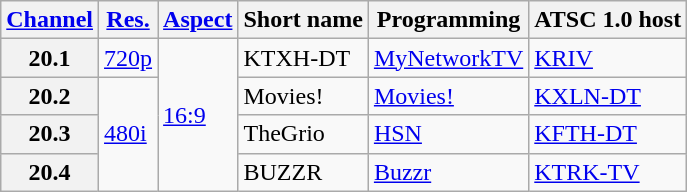<table class="wikitable">
<tr>
<th scope = "col"><a href='#'>Channel</a></th>
<th scope = "col"><a href='#'>Res.</a></th>
<th scope = "col"><a href='#'>Aspect</a></th>
<th scope = "col">Short name</th>
<th scope = "col">Programming</th>
<th scope = "col">ATSC 1.0 host</th>
</tr>
<tr>
<th scope = "row">20.1</th>
<td><a href='#'>720p</a></td>
<td rowspan="4"><a href='#'>16:9</a></td>
<td>KTXH-DT</td>
<td><a href='#'>MyNetworkTV</a></td>
<td><a href='#'>KRIV</a></td>
</tr>
<tr>
<th scope = "row">20.2</th>
<td rowspan="3"><a href='#'>480i</a></td>
<td>Movies!</td>
<td><a href='#'>Movies!</a></td>
<td><a href='#'>KXLN-DT</a></td>
</tr>
<tr>
<th scope = "row">20.3</th>
<td>TheGrio</td>
<td><a href='#'>HSN</a></td>
<td><a href='#'>KFTH-DT</a></td>
</tr>
<tr>
<th scope = "row">20.4</th>
<td>BUZZR</td>
<td><a href='#'>Buzzr</a></td>
<td><a href='#'>KTRK-TV</a></td>
</tr>
</table>
